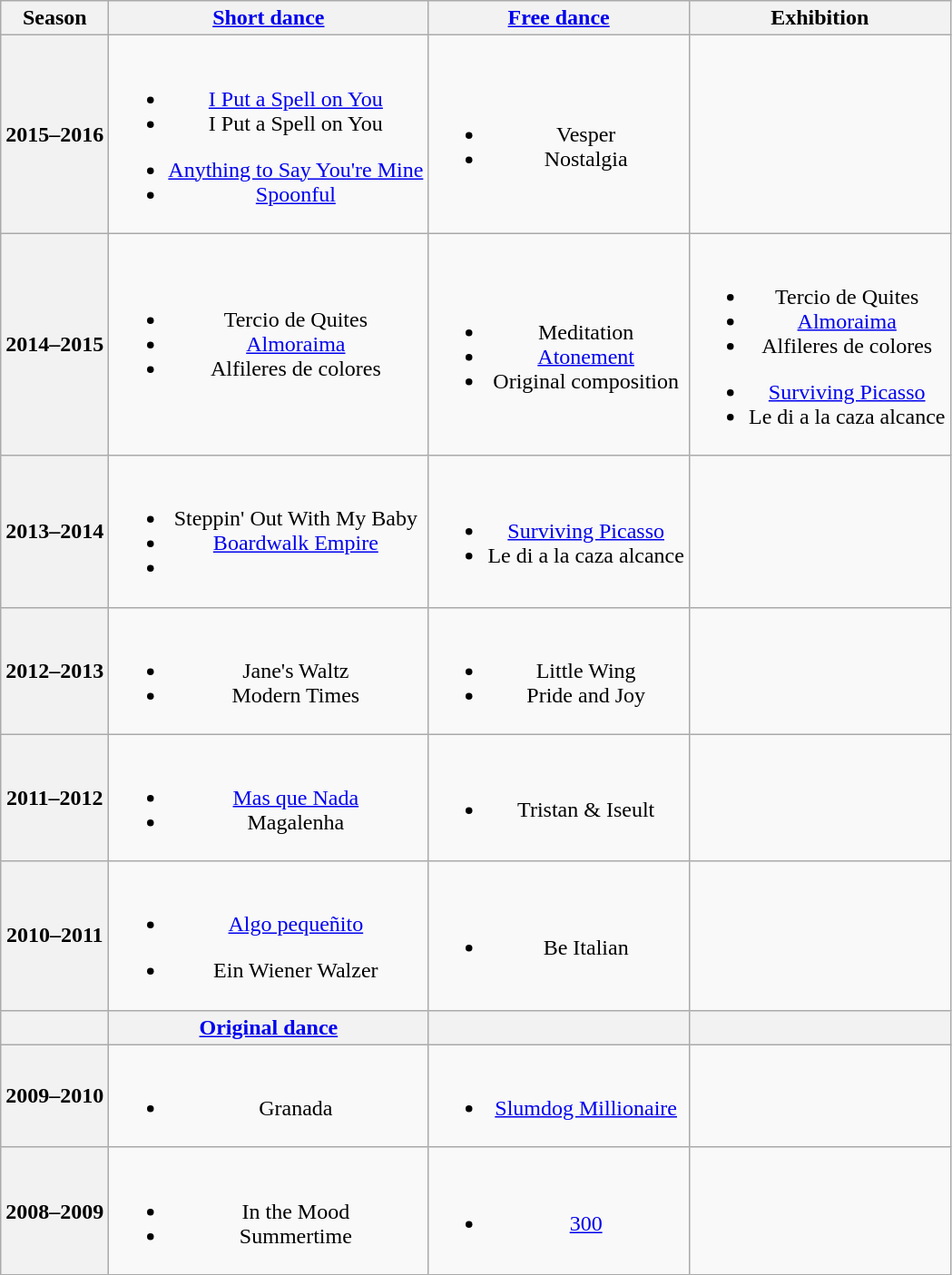<table class="wikitable" style="text-align:center">
<tr>
<th>Season</th>
<th><a href='#'>Short dance</a></th>
<th><a href='#'>Free dance</a></th>
<th>Exhibition</th>
</tr>
<tr>
<th>2015–2016 <br> </th>
<td><br><ul><li><a href='#'>I Put a Spell on You</a> <br></li><li>I Put a Spell on You <br></li></ul><ul><li><a href='#'>Anything to Say You're Mine</a> <br></li><li><a href='#'>Spoonful</a> <br></li></ul></td>
<td><br><ul><li>Vesper <br></li><li>Nostalgia <br></li></ul></td>
<td></td>
</tr>
<tr>
<th>2014–2015 <br> </th>
<td><br><ul><li> Tercio de Quites <br></li><li> <a href='#'>Almoraima</a> <br></li><li> Alfileres de colores <br></li></ul><br></td>
<td><br><ul><li>Meditation <br></li><li><a href='#'>Atonement</a> <br></li><li>Original composition <br></li></ul></td>
<td><br><ul><li> Tercio de Quites <br></li><li> <a href='#'>Almoraima</a> <br></li><li> Alfileres de colores <br></li></ul><ul><li><a href='#'>Surviving Picasso</a> <br></li><li>Le di a la caza alcance <br></li></ul></td>
</tr>
<tr>
<th>2013–2014 <br> </th>
<td><br><ul><li> Steppin' Out With My Baby <br></li><li> <a href='#'>Boardwalk Empire</a></li><li></li></ul></td>
<td><br><ul><li><a href='#'>Surviving Picasso</a> <br></li><li>Le di a la caza alcance <br></li></ul></td>
<td></td>
</tr>
<tr>
<th>2012–2013 <br> </th>
<td><br><ul><li> Jane's Waltz</li><li> Modern Times</li></ul></td>
<td><br><ul><li>Little Wing <br></li><li>Pride and Joy <br></li></ul></td>
<td></td>
</tr>
<tr>
<th>2011–2012 <br> </th>
<td><br><ul><li><a href='#'>Mas que Nada</a> <br></li><li>Magalenha <br></li></ul></td>
<td><br><ul><li>Tristan & Iseult <br></li></ul></td>
<td></td>
</tr>
<tr>
<th>2010–2011 <br> </th>
<td><br><ul><li><a href='#'>Algo pequeñito</a> <br></li></ul><ul><li>Ein Wiener Walzer <br></li></ul></td>
<td><br><ul><li>Be Italian <br></li></ul></td>
<td></td>
</tr>
<tr>
<th></th>
<th><a href='#'>Original dance</a></th>
<th></th>
<th></th>
</tr>
<tr>
<th>2009–2010 <br> </th>
<td><br><ul><li>Granada <br></li></ul></td>
<td><br><ul><li><a href='#'>Slumdog Millionaire</a> <br></li></ul></td>
<td></td>
</tr>
<tr>
<th>2008–2009 <br> </th>
<td><br><ul><li>In the Mood <br></li><li>Summertime</li></ul></td>
<td><br><ul><li><a href='#'>300</a> <br></li></ul></td>
<td></td>
</tr>
</table>
